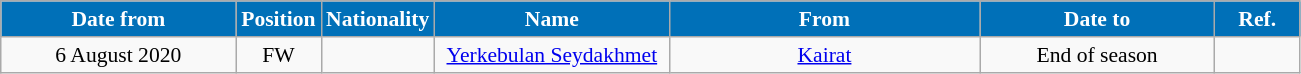<table class="wikitable" style="text-align:center; font-size:90%; ">
<tr>
<th style="background:#0070B8; color:#FFFFFF; width:150px;">Date from</th>
<th style="background:#0070B8; color:#FFFFFF; width:50px;">Position</th>
<th style="background:#0070B8; color:#FFFFFF; width:50px;">Nationality</th>
<th style="background:#0070B8; color:#FFFFFF; width:150px;">Name</th>
<th style="background:#0070B8; color:#FFFFFF; width:200px;">From</th>
<th style="background:#0070B8; color:#FFFFFF; width:150px;">Date to</th>
<th style="background:#0070B8; color:#FFFFFF; width:50px;">Ref.</th>
</tr>
<tr>
<td>6 August 2020</td>
<td>FW</td>
<td></td>
<td><a href='#'>Yerkebulan Seydakhmet</a></td>
<td><a href='#'>Kairat</a></td>
<td>End of season</td>
<td></td>
</tr>
</table>
